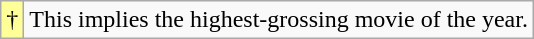<table class="wikitable">
<tr>
<td style="background-color:#FFFF99">†</td>
<td>This implies the highest-grossing movie of the year.</td>
</tr>
</table>
